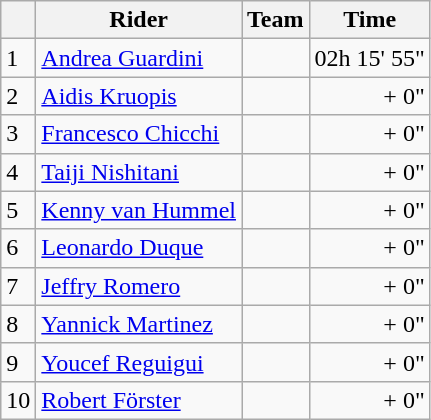<table class=wikitable>
<tr>
<th></th>
<th>Rider</th>
<th>Team</th>
<th>Time</th>
</tr>
<tr>
<td>1</td>
<td> <a href='#'>Andrea Guardini</a></td>
<td></td>
<td align=right>02h 15' 55"</td>
</tr>
<tr>
<td>2</td>
<td> <a href='#'>Aidis Kruopis</a> </td>
<td></td>
<td align=right>+ 0"</td>
</tr>
<tr>
<td>3</td>
<td> <a href='#'>Francesco Chicchi</a></td>
<td></td>
<td align=right>+ 0"</td>
</tr>
<tr>
<td>4</td>
<td> <a href='#'>Taiji Nishitani</a></td>
<td></td>
<td align=right>+ 0"</td>
</tr>
<tr>
<td>5</td>
<td> <a href='#'>Kenny van Hummel</a></td>
<td></td>
<td align=right>+ 0"</td>
</tr>
<tr>
<td>6</td>
<td> <a href='#'>Leonardo Duque</a></td>
<td></td>
<td align=right>+ 0"</td>
</tr>
<tr>
<td>7</td>
<td> <a href='#'>Jeffry Romero</a></td>
<td></td>
<td align=right>+ 0"</td>
</tr>
<tr>
<td>8</td>
<td> <a href='#'>Yannick Martinez</a></td>
<td></td>
<td align=right>+ 0"</td>
</tr>
<tr>
<td>9</td>
<td> <a href='#'>Youcef Reguigui</a></td>
<td></td>
<td align=right>+ 0"</td>
</tr>
<tr>
<td>10</td>
<td> <a href='#'>Robert Förster</a></td>
<td></td>
<td align=right>+ 0"</td>
</tr>
</table>
